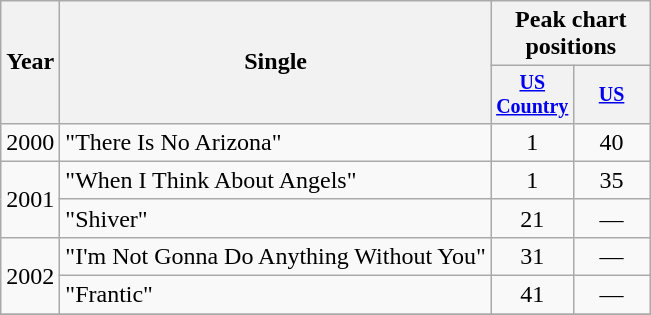<table class="wikitable" style="text-align:center;">
<tr>
<th rowspan="2">Year</th>
<th rowspan="2">Single</th>
<th colspan="2">Peak chart<br>positions</th>
</tr>
<tr style="font-size:smaller;">
<th width="45"><a href='#'>US Country</a></th>
<th width="45"><a href='#'>US</a></th>
</tr>
<tr>
<td>2000</td>
<td align="left">"There Is No Arizona"</td>
<td>1</td>
<td>40</td>
</tr>
<tr>
<td rowspan="2">2001</td>
<td align="left">"When I Think About Angels"</td>
<td>1</td>
<td>35</td>
</tr>
<tr>
<td align="left">"Shiver"</td>
<td>21</td>
<td>—</td>
</tr>
<tr>
<td rowspan="2">2002</td>
<td align="left">"I'm Not Gonna Do Anything Without You" </td>
<td>31</td>
<td>—</td>
</tr>
<tr>
<td align="left">"Frantic"</td>
<td>41</td>
<td>—</td>
</tr>
<tr>
</tr>
</table>
